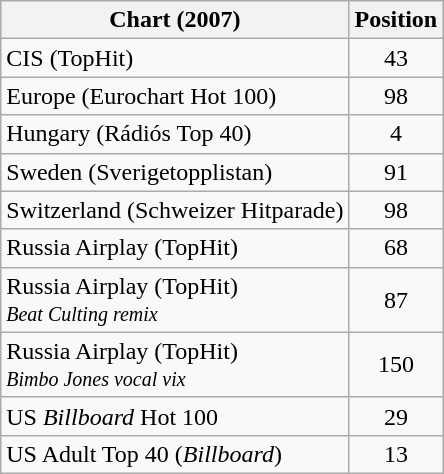<table class="wikitable sortable">
<tr>
<th>Chart (2007)</th>
<th>Position</th>
</tr>
<tr>
<td>CIS (TopHit)</td>
<td align="center">43</td>
</tr>
<tr>
<td>Europe (Eurochart Hot 100)</td>
<td align="center">98</td>
</tr>
<tr>
<td>Hungary (Rádiós Top 40)</td>
<td align="center">4</td>
</tr>
<tr>
<td>Sweden (Sverigetopplistan)</td>
<td align="center">91</td>
</tr>
<tr>
<td>Switzerland (Schweizer Hitparade)</td>
<td align="center">98</td>
</tr>
<tr>
<td>Russia Airplay (TopHit)</td>
<td align="center">68</td>
</tr>
<tr>
<td>Russia Airplay (TopHit)<br><em><small>Beat Culting remix</small></em></td>
<td align="center">87</td>
</tr>
<tr>
<td>Russia Airplay (TopHit)<br><em><small>Bimbo Jones vocal vix</small></em></td>
<td align="center">150</td>
</tr>
<tr>
<td>US <em>Billboard</em> Hot 100</td>
<td align="center">29</td>
</tr>
<tr>
<td>US Adult Top 40 (<em>Billboard</em>)</td>
<td align="center">13</td>
</tr>
</table>
